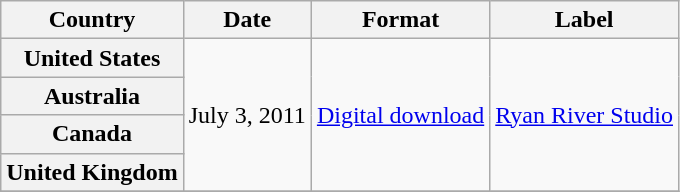<table class="wikitable plainrowheaders">
<tr>
<th scope="col">Country</th>
<th scope="col">Date</th>
<th scope="col">Format</th>
<th scope="col">Label</th>
</tr>
<tr>
<th scope="row">United States</th>
<td rowspan="4">July 3, 2011</td>
<td rowspan="4"><a href='#'>Digital download</a></td>
<td rowspan="4"><a href='#'>Ryan River Studio</a></td>
</tr>
<tr>
<th scope="row">Australia</th>
</tr>
<tr>
<th scope="row">Canada</th>
</tr>
<tr>
<th scope="row">United Kingdom</th>
</tr>
<tr>
</tr>
</table>
